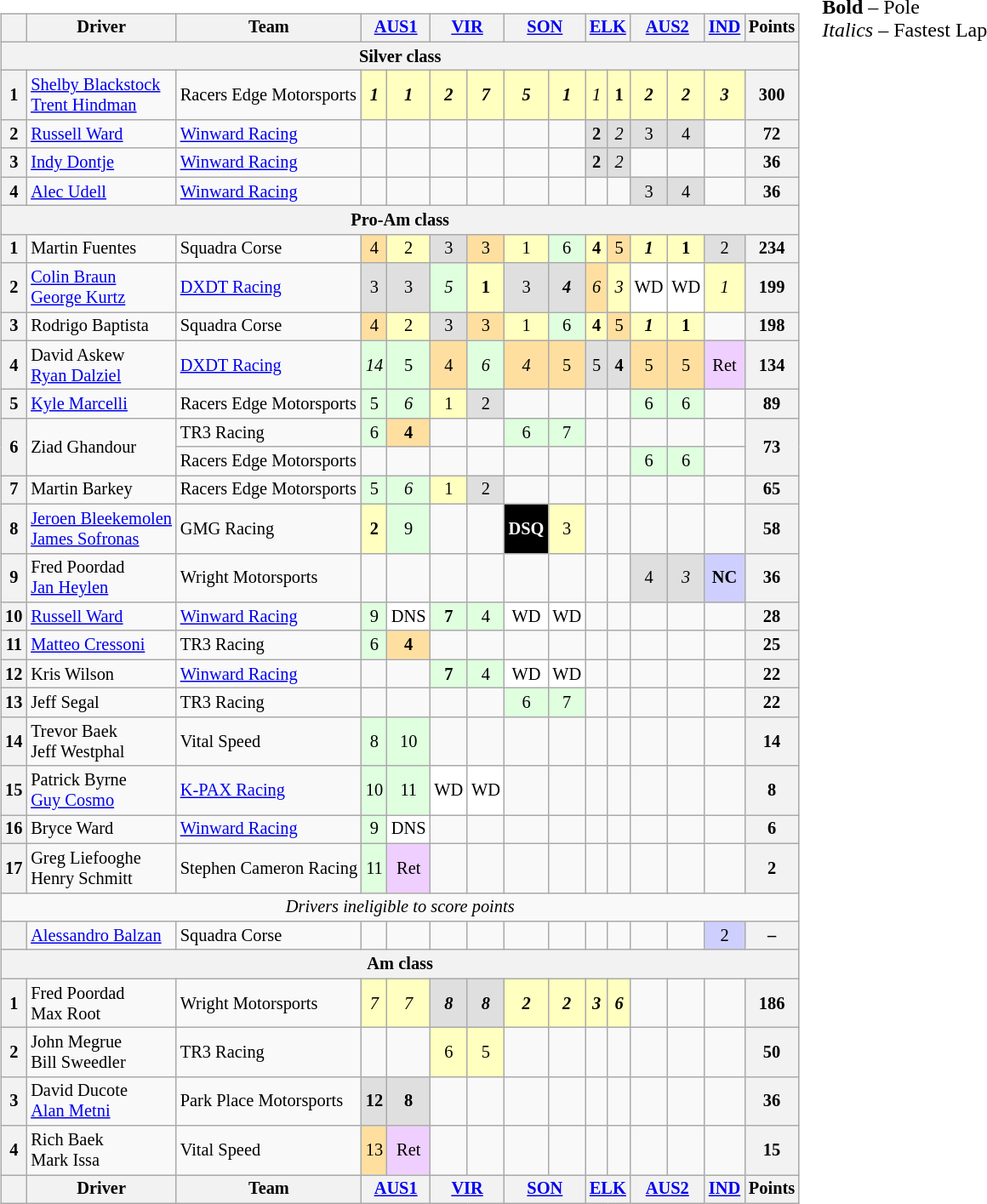<table>
<tr>
<td valign="top"><br><table class="wikitable" style="font-size: 85%; text-align:center;">
<tr>
<th></th>
<th>Driver</th>
<th>Team</th>
<th colspan=2><a href='#'>AUS1</a><br></th>
<th colspan=2><a href='#'>VIR</a><br></th>
<th colspan=2><a href='#'>SON</a><br></th>
<th colspan=2><a href='#'>ELK</a><br></th>
<th colspan=2><a href='#'>AUS2</a><br></th>
<th><a href='#'>IND</a><br></th>
<th>Points</th>
</tr>
<tr>
<th colspan=15>Silver class</th>
</tr>
<tr>
<th>1</th>
<td align=left> <a href='#'>Shelby Blackstock</a><br> <a href='#'>Trent Hindman</a></td>
<td align=left> Racers Edge Motorsports</td>
<td style="background:#FFFFBF;"><strong><em>1</em></strong></td>
<td style="background:#FFFFBF;"><strong><em>1</em></strong></td>
<td style="background:#FFFFBF;"><strong><em>2</em></strong></td>
<td style="background:#FFFFBF;"><strong><em>7</em></strong></td>
<td style="background:#FFFFBF;"><strong><em>5</em></strong></td>
<td style="background:#FFFFBF;"><strong><em>1</em></strong></td>
<td style="background:#FFFFBF;"><em>1</em></td>
<td style="background:#FFFFBF;"><strong>1</strong></td>
<td style="background:#FFFFBF;"><strong><em>2</em></strong></td>
<td style="background:#FFFFBF;"><strong><em>2</em></strong></td>
<td style="background:#FFFFBF;"><strong><em>3</em></strong></td>
<th>300</th>
</tr>
<tr>
<th>2</th>
<td align=left> <a href='#'>Russell Ward</a></td>
<td align=left> <a href='#'>Winward Racing</a></td>
<td></td>
<td></td>
<td></td>
<td></td>
<td></td>
<td></td>
<td style="background:#DFDFDF;"><strong>2</strong></td>
<td style="background:#DFDFDF;"><em>2</em></td>
<td style="background:#DFDFDF;">3</td>
<td style="background:#DFDFDF;">4</td>
<td></td>
<th>72</th>
</tr>
<tr>
<th>3</th>
<td align=left> <a href='#'>Indy Dontje</a></td>
<td align=left> <a href='#'>Winward Racing</a></td>
<td></td>
<td></td>
<td></td>
<td></td>
<td></td>
<td></td>
<td style="background:#DFDFDF;"><strong>2</strong></td>
<td style="background:#DFDFDF;"><em>2</em></td>
<td></td>
<td></td>
<td></td>
<th>36</th>
</tr>
<tr>
<th>4</th>
<td align=left> <a href='#'>Alec Udell</a></td>
<td align=left> <a href='#'>Winward Racing</a></td>
<td></td>
<td></td>
<td></td>
<td></td>
<td></td>
<td></td>
<td></td>
<td></td>
<td style="background:#DFDFDF;">3</td>
<td style="background:#DFDFDF;">4</td>
<td></td>
<th>36</th>
</tr>
<tr>
<th colspan=15>Pro-Am class</th>
</tr>
<tr>
<th>1</th>
<td align=left> Martin Fuentes</td>
<td align=left> Squadra Corse</td>
<td style="background:#FFDF9F;">4</td>
<td style="background:#FFFFBF;">2</td>
<td style="background:#DFDFDF;">3</td>
<td style="background:#FFDF9F;">3</td>
<td style="background:#FFFFBF;">1</td>
<td style="background:#DFFFDF;">6</td>
<td style="background:#FFFFBF;"><strong>4</strong></td>
<td style="background:#FFDF9F;">5</td>
<td style="background:#FFFFBF;"><strong><em>1</em></strong></td>
<td style="background:#FFFFBF;"><strong>1</strong></td>
<td style="background:#DFDFDF;">2</td>
<th>234</th>
</tr>
<tr>
<th>2</th>
<td align=left> <a href='#'>Colin Braun</a><br> <a href='#'>George Kurtz</a></td>
<td align=left> <a href='#'>DXDT Racing</a></td>
<td style="background:#DFDFDF;">3</td>
<td style="background:#DFDFDF;">3</td>
<td style="background:#DFFFDF;"><em>5</em></td>
<td style="background:#FFFFBF;"><strong>1</strong></td>
<td style="background:#DFDFDF;">3</td>
<td style="background:#DFDFDF;"><strong><em>4</em></strong></td>
<td style="background:#FFDF9F;"><em>6</em></td>
<td style="background:#FFFFBF;"><em>3</em></td>
<td style="background:#FFFFFF;">WD</td>
<td style="background:#FFFFFF;">WD</td>
<td style="background:#FFFFBF;"><em>1</em></td>
<th>199</th>
</tr>
<tr>
<th>3</th>
<td align=left> Rodrigo Baptista</td>
<td align=left> Squadra Corse</td>
<td style="background:#FFDF9F;">4</td>
<td style="background:#FFFFBF;">2</td>
<td style="background:#DFDFDF;">3</td>
<td style="background:#FFDF9F;">3</td>
<td style="background:#FFFFBF;">1</td>
<td style="background:#DFFFDF;">6</td>
<td style="background:#FFFFBF;"><strong>4</strong></td>
<td style="background:#FFDF9F;">5</td>
<td style="background:#FFFFBF;"><strong><em>1</em></strong></td>
<td style="background:#FFFFBF;"><strong>1</strong></td>
<td></td>
<th>198</th>
</tr>
<tr>
<th>4</th>
<td align=left> David Askew<br> <a href='#'>Ryan Dalziel</a></td>
<td align=left> <a href='#'>DXDT Racing</a></td>
<td style="background:#DFFFDF;"><em>14</em></td>
<td style="background:#DFFFDF;">5</td>
<td style="background:#FFDF9F;">4</td>
<td style="background:#DFFFDF;"><em>6</em></td>
<td style="background:#FFDF9F;"><em>4</em></td>
<td style="background:#FFDF9F;">5</td>
<td style="background:#DFDFDF;">5</td>
<td style="background:#DFDFDF;"><strong>4</strong></td>
<td style="background:#FFDF9F;">5</td>
<td style="background:#FFDF9F;">5</td>
<td style="background:#EFCFFF;">Ret</td>
<th>134</th>
</tr>
<tr>
<th>5</th>
<td align=left> <a href='#'>Kyle Marcelli</a></td>
<td align=left> Racers Edge Motorsports</td>
<td style="background:#DFFFDF;">5</td>
<td style="background:#DFFFDF;"><em>6</em></td>
<td style="background:#FFFFBF;">1</td>
<td style="background:#DFDFDF;">2</td>
<td></td>
<td></td>
<td></td>
<td></td>
<td style="background:#DFFFDF;">6</td>
<td style="background:#DFFFDF;">6</td>
<td></td>
<th>89</th>
</tr>
<tr>
<th rowspan="2">6</th>
<td rowspan="2" align="left"> Ziad Ghandour</td>
<td align="left"> TR3 Racing</td>
<td style="background:#DFFFDF;">6</td>
<td style="background:#FFDF9F;"><strong>4</strong></td>
<td></td>
<td></td>
<td style="background:#DFFFDF;">6</td>
<td style="background:#DFFFDF;">7</td>
<td></td>
<td></td>
<td></td>
<td></td>
<td></td>
<th rowspan="2">73</th>
</tr>
<tr>
<td align=left> Racers Edge Motorsports</td>
<td></td>
<td></td>
<td></td>
<td></td>
<td></td>
<td></td>
<td></td>
<td></td>
<td style="background:#DFFFDF;">6</td>
<td style="background:#DFFFDF;">6</td>
<td></td>
</tr>
<tr>
<th>7</th>
<td align="left"> Martin Barkey</td>
<td align="left"> Racers Edge Motorsports</td>
<td style="background:#DFFFDF;">5</td>
<td style="background:#DFFFDF;"><em>6</em></td>
<td style="background:#FFFFBF;">1</td>
<td style="background:#DFDFDF;">2</td>
<td></td>
<td></td>
<td></td>
<td></td>
<td></td>
<td></td>
<td></td>
<th>65</th>
</tr>
<tr>
<th>8</th>
<td align="left"> <a href='#'>Jeroen Bleekemolen</a><br> <a href='#'>James Sofronas</a></td>
<td align="left"> GMG Racing</td>
<td style="background:#FFFFBF;"><strong>2</strong></td>
<td style="background:#DFFFDF;">9</td>
<td></td>
<td></td>
<td style="background:#000000; color:#FFFFFF;"><strong>DSQ</strong></td>
<td style="background:#FFFFBF;">3</td>
<td></td>
<td></td>
<td></td>
<td></td>
<td></td>
<th>58</th>
</tr>
<tr>
<th>9</th>
<td align="left"> Fred Poordad<br> <a href='#'>Jan Heylen</a></td>
<td align="left"> Wright Motorsports</td>
<td></td>
<td></td>
<td></td>
<td></td>
<td></td>
<td></td>
<td></td>
<td></td>
<td style="background:#DFDFDF;">4</td>
<td style="background:#DFDFDF;"><em>3</em></td>
<td style="background:#CFCFFF;"><strong>NC</strong></td>
<th>36</th>
</tr>
<tr>
<th>10</th>
<td align="left"> <a href='#'>Russell Ward</a></td>
<td align="left"> <a href='#'>Winward Racing</a></td>
<td style="background:#DFFFDF;">9</td>
<td style="background:#FFFFFF;">DNS</td>
<td style="background:#DFFFDF;"><strong>7</strong></td>
<td style="background:#DFFFDF;">4</td>
<td style="background:#FFFFFF;">WD</td>
<td style="background:#FFFFFF;">WD</td>
<td></td>
<td></td>
<td></td>
<td></td>
<td></td>
<th>28</th>
</tr>
<tr>
<th>11</th>
<td align="left"> <a href='#'>Matteo Cressoni</a></td>
<td align="left"> TR3 Racing</td>
<td style="background:#DFFFDF;">6</td>
<td style="background:#FFDF9F;"><strong>4</strong></td>
<td></td>
<td></td>
<td></td>
<td></td>
<td></td>
<td></td>
<td></td>
<td></td>
<td></td>
<th>25</th>
</tr>
<tr>
<th>12</th>
<td align="left"> Kris Wilson</td>
<td align="left"> <a href='#'>Winward Racing</a></td>
<td></td>
<td></td>
<td style="background:#DFFFDF;"><strong>7</strong></td>
<td style="background:#DFFFDF;">4</td>
<td style="background:#FFFFFF;">WD</td>
<td style="background:#FFFFFF;">WD</td>
<td></td>
<td></td>
<td></td>
<td></td>
<td></td>
<th>22</th>
</tr>
<tr>
<th>13</th>
<td align="left"> Jeff Segal</td>
<td align="left"> TR3 Racing</td>
<td></td>
<td></td>
<td></td>
<td></td>
<td style="background:#DFFFDF;">6</td>
<td style="background:#DFFFDF;">7</td>
<td></td>
<td></td>
<td></td>
<td></td>
<td></td>
<th>22</th>
</tr>
<tr>
<th>14</th>
<td align="left"> Trevor Baek<br> Jeff Westphal</td>
<td align="left"> Vital Speed</td>
<td style="background:#DFFFDF;">8</td>
<td style="background:#DFFFDF;">10</td>
<td></td>
<td></td>
<td></td>
<td></td>
<td></td>
<td></td>
<td></td>
<td></td>
<td></td>
<th>14</th>
</tr>
<tr>
<th>15</th>
<td align="left"> Patrick Byrne<br> <a href='#'>Guy Cosmo</a></td>
<td align="left"> <a href='#'>K-PAX Racing</a></td>
<td style="background:#DFFFDF;">10</td>
<td style="background:#DFFFDF;">11</td>
<td style="background:#FFFFFF;">WD</td>
<td style="background:#FFFFFF;">WD</td>
<td></td>
<td></td>
<td></td>
<td></td>
<td></td>
<td></td>
<td></td>
<th>8</th>
</tr>
<tr>
<th>16</th>
<td align="left"> Bryce Ward</td>
<td align="left"> <a href='#'>Winward Racing</a></td>
<td style="background:#DFFFDF;">9</td>
<td style="background:#FFFFFF;">DNS</td>
<td></td>
<td></td>
<td></td>
<td></td>
<td></td>
<td></td>
<td></td>
<td></td>
<td></td>
<th>6</th>
</tr>
<tr>
<th>17</th>
<td align="left"> Greg Liefooghe<br> Henry Schmitt</td>
<td align="left"> Stephen Cameron Racing</td>
<td style="background:#DFFFDF;">11</td>
<td style="background:#EFCFFF;">Ret</td>
<td></td>
<td></td>
<td></td>
<td></td>
<td></td>
<td></td>
<td></td>
<td></td>
<td></td>
<th>2</th>
</tr>
<tr>
<td colspan=15 align=center><em>Drivers ineligible to score points</em></td>
</tr>
<tr>
<th></th>
<td align=left> <a href='#'>Alessandro Balzan</a></td>
<td align=left> Squadra Corse</td>
<td></td>
<td></td>
<td></td>
<td></td>
<td></td>
<td></td>
<td></td>
<td></td>
<td></td>
<td></td>
<td style="background:#CFCFFF;">2</td>
<th>–</th>
</tr>
<tr>
<th colspan=15>Am class</th>
</tr>
<tr>
<th>1</th>
<td align=left> Fred Poordad<br> Max Root</td>
<td align=left> Wright Motorsports</td>
<td style="background:#FFFFBF;"><em>7</em></td>
<td style="background:#FFFFBF;"><em>7</em></td>
<td style="background:#DFDFDF;"><strong><em>8</em></strong></td>
<td style="background:#DFDFDF;"><strong><em>8</em></strong></td>
<td style="background:#FFFFBF;"><strong><em>2</em></strong></td>
<td style="background:#FFFFBF;"><strong><em>2</em></strong></td>
<td style="background:#FFFFBF;"><strong><em>3</em></strong></td>
<td style="background:#FFFFBF;"><strong><em>6</em></strong></td>
<td></td>
<td></td>
<td></td>
<th>186</th>
</tr>
<tr>
<th>2</th>
<td align=left> John Megrue<br> Bill Sweedler</td>
<td align=left> TR3 Racing</td>
<td></td>
<td></td>
<td style="background:#FFFFBF;">6</td>
<td style="background:#FFFFBF;">5</td>
<td></td>
<td></td>
<td></td>
<td></td>
<td></td>
<td></td>
<td></td>
<th>50</th>
</tr>
<tr>
<th>3</th>
<td align=left> David Ducote<br> <a href='#'>Alan Metni</a></td>
<td align=left> Park Place Motorsports</td>
<td style="background:#DFDFDF;"><strong>12</strong></td>
<td style="background:#DFDFDF;"><strong>8</strong></td>
<td></td>
<td></td>
<td></td>
<td></td>
<td></td>
<td></td>
<td></td>
<td></td>
<td></td>
<th>36</th>
</tr>
<tr>
<th>4</th>
<td align=left> Rich Baek<br> Mark Issa</td>
<td align=left> Vital Speed</td>
<td style="background:#FFDF9F;">13</td>
<td style="background:#EFCFFF;">Ret</td>
<td></td>
<td></td>
<td></td>
<td></td>
<td></td>
<td></td>
<td></td>
<td></td>
<td></td>
<th>15</th>
</tr>
<tr valign="top">
<th valign=middle></th>
<th valign=middle>Driver</th>
<th valign=middle>Team</th>
<th colspan=2><a href='#'>AUS1</a><br></th>
<th colspan=2><a href='#'>VIR</a><br></th>
<th colspan=2><a href='#'>SON</a><br></th>
<th colspan=2><a href='#'>ELK</a><br></th>
<th colspan=2><a href='#'>AUS2</a><br></th>
<th><a href='#'>IND</a><br></th>
<th valign=middle>Points</th>
</tr>
</table>
</td>
<td valign="top"><br>
<span><strong>Bold</strong> – Pole<br>
<em>Italics</em> – Fastest Lap</span></td>
</tr>
</table>
